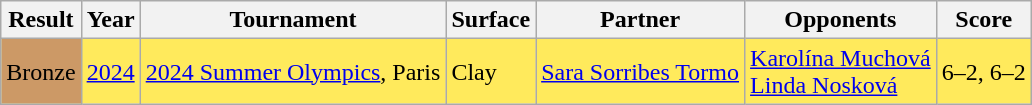<table class="sortable wikitable">
<tr>
<th>Result</th>
<th>Year</th>
<th>Tournament</th>
<th>Surface</th>
<th>Partner</th>
<th>Opponents</th>
<th class=unsortable>Score</th>
</tr>
<tr style=background:#ffea5c>
<td style=background:#c96>Bronze</td>
<td><a href='#'>2024</a></td>
<td><a href='#'>2024 Summer Olympics</a>, Paris</td>
<td>Clay</td>
<td> <a href='#'>Sara Sorribes Tormo</a></td>
<td> <a href='#'>Karolína Muchová</a><br> <a href='#'>Linda Nosková</a></td>
<td>6–2, 6–2</td>
</tr>
</table>
